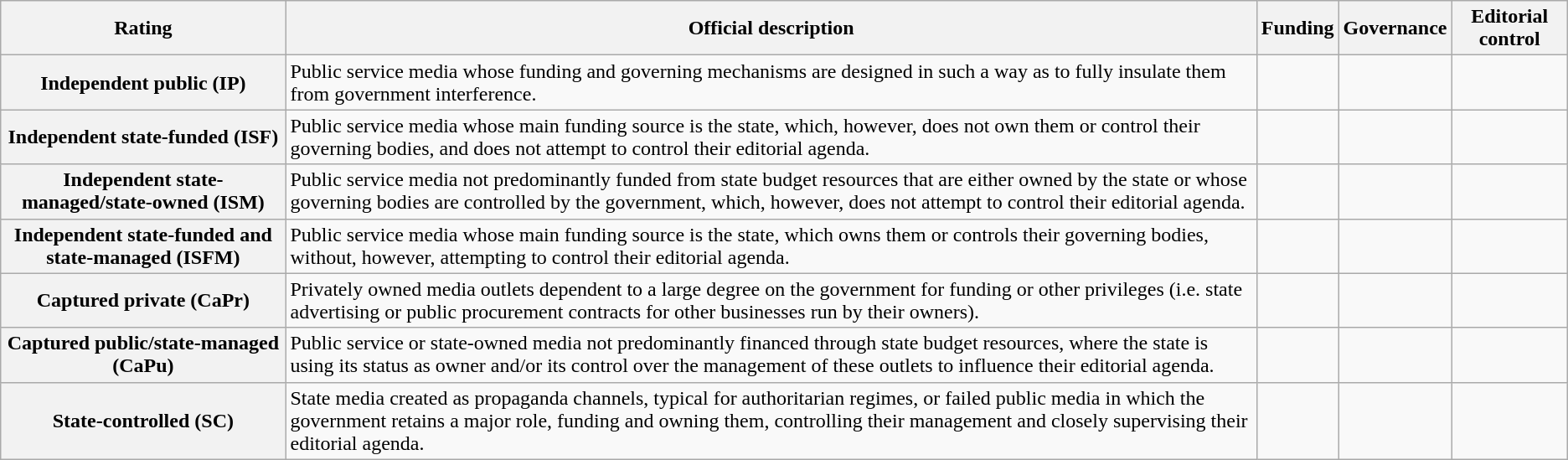<table class="wikitable">
<tr>
<th>Rating</th>
<th>Official description</th>
<th>Funding</th>
<th>Governance</th>
<th>Editorial control</th>
</tr>
<tr>
<th scope=row>Independent public (IP)</th>
<td>Public service media whose funding and governing mechanisms are designed in such a way as to fully insulate them from government interference.</td>
<td></td>
<td></td>
<td></td>
</tr>
<tr>
<th>Independent state-funded (ISF)</th>
<td>Public service media whose main funding source is the state, which, however, does not own them or control their governing bodies, and does not attempt to control their editorial agenda.</td>
<td></td>
<td></td>
<td></td>
</tr>
<tr>
<th>Independent state-managed/state-owned (ISM)</th>
<td>Public service media not predominantly funded from state budget resources that are either owned by the state or whose governing bodies are controlled by the government, which, however, does not attempt to control their editorial agenda.</td>
<td></td>
<td></td>
<td></td>
</tr>
<tr>
<th>Independent state-funded and state-managed (ISFM)</th>
<td>Public service media whose main funding source is the state, which owns them or controls their governing bodies, without, however, attempting to control their editorial agenda.</td>
<td></td>
<td></td>
<td></td>
</tr>
<tr>
<th>Captured private (CaPr)</th>
<td>Privately owned media outlets dependent to a large degree on the government for funding or other privileges (i.e. state advertising or public procurement contracts for other businesses run by their owners).</td>
<td></td>
<td></td>
<td></td>
</tr>
<tr>
<th>Captured public/state-managed (CaPu)</th>
<td>Public service or state-owned media not predominantly financed through state budget resources, where the state is using its status as owner and/or its control over the management of these outlets to influence their editorial agenda.</td>
<td></td>
<td></td>
<td></td>
</tr>
<tr>
<th>State-controlled (SC)</th>
<td>State media created as propaganda channels, typical for authoritarian regimes, or failed public media in which the government retains a major role, funding and owning them, controlling their management and closely supervising their editorial agenda.</td>
<td></td>
<td></td>
<td></td>
</tr>
</table>
